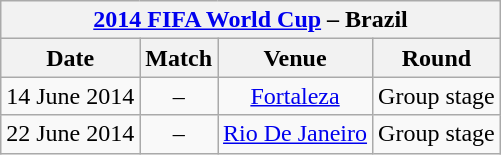<table class="wikitable" style="text-align:center">
<tr>
<th colspan="4"><a href='#'>2014 FIFA World Cup</a> – Brazil</th>
</tr>
<tr>
<th>Date</th>
<th>Match</th>
<th>Venue</th>
<th>Round</th>
</tr>
<tr>
<td>14 June 2014</td>
<td> – </td>
<td><a href='#'>Fortaleza</a></td>
<td>Group stage</td>
</tr>
<tr>
<td>22 June 2014</td>
<td> – </td>
<td><a href='#'>Rio De Janeiro</a></td>
<td>Group stage</td>
</tr>
</table>
